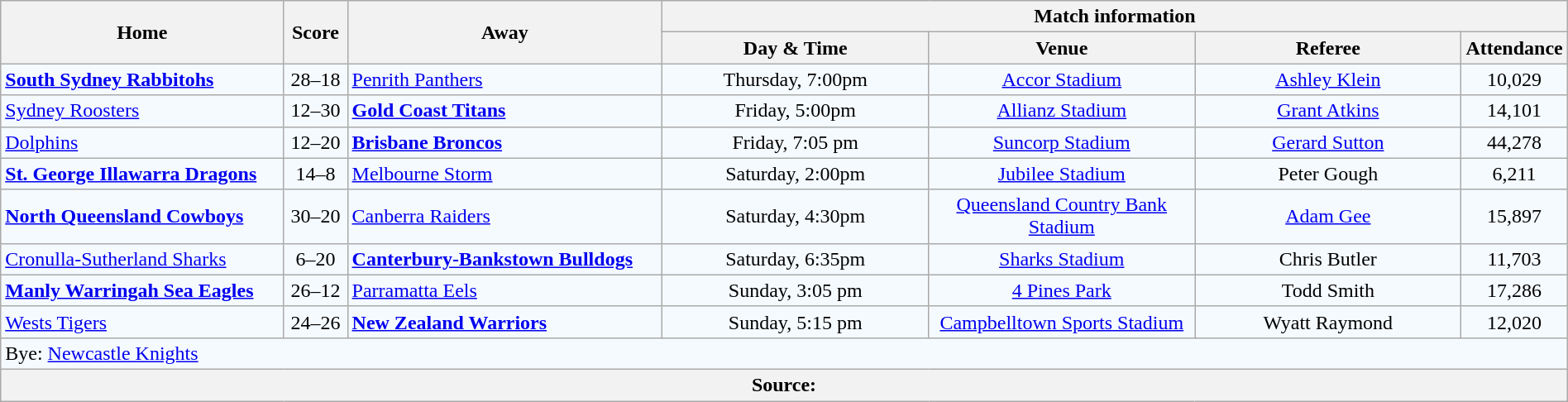<table class="wikitable" style="border-collapse:collapse; text-align:center; width:100%;">
<tr style="text-align:center; background:#f5faff;"  style="background:#c1d8ff;">
<th rowspan="2">Home</th>
<th rowspan="2">Score</th>
<th rowspan="2">Away</th>
<th colspan="4">Match information</th>
</tr>
<tr>
<th width="17%">Day & Time</th>
<th width="17%">Venue</th>
<th width="17%">Referee</th>
<th width="5%">Attendance</th>
</tr>
<tr style="text-align:center; background:#f5faff;">
<td align="left"><strong> <a href='#'>South Sydney Rabbitohs</a></strong></td>
<td>28–18</td>
<td align="left"> <a href='#'>Penrith Panthers</a></td>
<td>Thursday, 7:00pm</td>
<td><a href='#'>Accor Stadium</a></td>
<td><a href='#'>Ashley Klein</a></td>
<td>10,029</td>
</tr>
<tr style="text-align:center; background:#f5faff;">
<td align="left"> <a href='#'>Sydney Roosters</a></td>
<td>12–30</td>
<td align="left"><strong> <a href='#'>Gold Coast Titans</a></strong></td>
<td>Friday, 5:00pm</td>
<td><a href='#'>Allianz Stadium</a></td>
<td><a href='#'>Grant Atkins</a></td>
<td>14,101</td>
</tr>
<tr style="text-align:center; background:#f5faff;">
<td align="left"> <a href='#'>Dolphins</a></td>
<td>12–20</td>
<td align="left"><strong> <a href='#'>Brisbane Broncos</a></strong></td>
<td>Friday, 7:05 pm</td>
<td><a href='#'>Suncorp Stadium</a></td>
<td><a href='#'>Gerard Sutton</a></td>
<td>44,278</td>
</tr>
<tr style="text-align:center; background:#f5faff;">
<td align="left"><strong> <a href='#'>St. George Illawarra Dragons</a></strong></td>
<td>14–8</td>
<td align="left"> <a href='#'>Melbourne Storm</a></td>
<td>Saturday, 2:00pm</td>
<td><a href='#'>Jubilee Stadium</a></td>
<td>Peter Gough</td>
<td>6,211</td>
</tr>
<tr style="text-align:center; background:#f5faff;">
<td align="left"><strong> <a href='#'>North Queensland Cowboys</a></strong></td>
<td>30–20</td>
<td align="left"> <a href='#'>Canberra Raiders</a></td>
<td>Saturday, 4:30pm</td>
<td><a href='#'>Queensland Country Bank Stadium</a></td>
<td><a href='#'>Adam Gee</a></td>
<td>15,897</td>
</tr>
<tr style="text-align:center; background:#f5faff;">
<td align="left"> <a href='#'>Cronulla-Sutherland Sharks</a></td>
<td>6–20</td>
<td align="left"><strong> <a href='#'>Canterbury-Bankstown Bulldogs</a></strong></td>
<td>Saturday, 6:35pm</td>
<td><a href='#'>Sharks Stadium</a></td>
<td>Chris Butler</td>
<td>11,703</td>
</tr>
<tr style="text-align:center; background:#f5faff;">
<td align="left"><strong> <a href='#'>Manly Warringah Sea Eagles</a></strong></td>
<td>26–12</td>
<td align="left"> <a href='#'>Parramatta Eels</a></td>
<td>Sunday, 3:05 pm</td>
<td><a href='#'>4 Pines Park</a></td>
<td>Todd Smith</td>
<td>17,286</td>
</tr>
<tr style="text-align:center; background:#f5faff;">
<td align="left"> <a href='#'>Wests Tigers</a></td>
<td>24–26</td>
<td align="left"><strong> <a href='#'>New Zealand Warriors</a></strong></td>
<td>Sunday, 5:15 pm</td>
<td><a href='#'>Campbelltown Sports Stadium</a></td>
<td>Wyatt Raymond</td>
<td>12,020</td>
</tr>
<tr style="text-align:center; background:#f5faff;">
<td colspan="7" align="left">Bye:  <a href='#'>Newcastle Knights</a></td>
</tr>
<tr>
<th colspan="7" align="left">Source:</th>
</tr>
</table>
